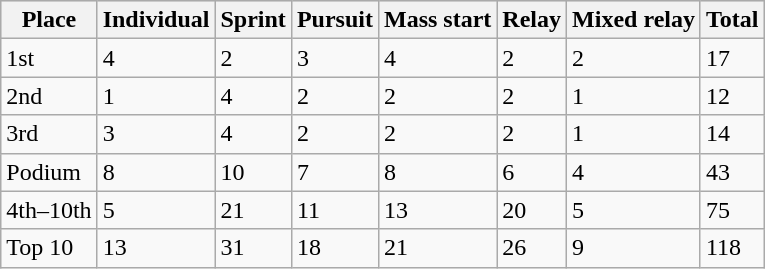<table class="wikitable">
<tr align=left bgcolor=#DDDDDD>
<th>Place</th>
<th>Individual</th>
<th>Sprint</th>
<th>Pursuit</th>
<th>Mass start</th>
<th>Relay</th>
<th>Mixed relay</th>
<th>Total</th>
</tr>
<tr>
<td>1st</td>
<td>4</td>
<td>2</td>
<td>3</td>
<td>4</td>
<td>2</td>
<td>2</td>
<td>17</td>
</tr>
<tr>
<td>2nd</td>
<td>1</td>
<td>4</td>
<td>2</td>
<td>2</td>
<td>2</td>
<td>1</td>
<td>12</td>
</tr>
<tr>
<td>3rd</td>
<td>3</td>
<td>4</td>
<td>2</td>
<td>2</td>
<td>2</td>
<td>1</td>
<td>14</td>
</tr>
<tr>
<td>Podium</td>
<td>8</td>
<td>10</td>
<td>7</td>
<td>8</td>
<td>6</td>
<td>4</td>
<td>43</td>
</tr>
<tr>
<td>4th–10th</td>
<td>5</td>
<td>21</td>
<td>11</td>
<td>13</td>
<td>20</td>
<td>5</td>
<td>75</td>
</tr>
<tr>
<td>Top 10</td>
<td>13</td>
<td>31</td>
<td>18</td>
<td>21</td>
<td>26</td>
<td>9</td>
<td>118</td>
</tr>
</table>
